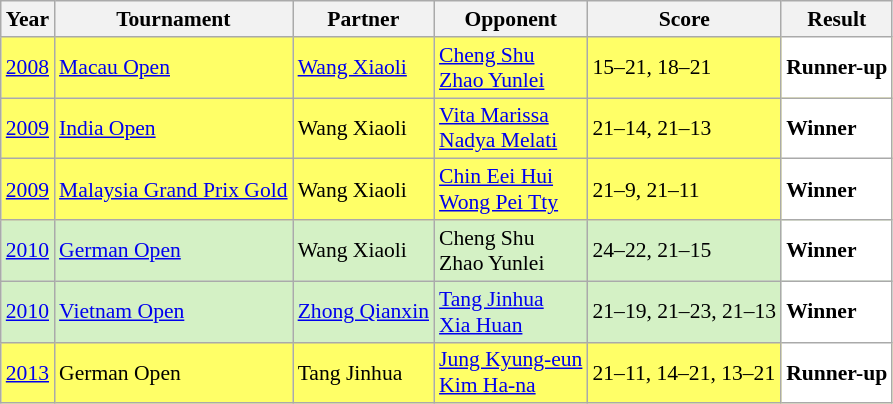<table class="sortable wikitable" style="font-size: 90%;">
<tr>
<th>Year</th>
<th>Tournament</th>
<th>Partner</th>
<th>Opponent</th>
<th>Score</th>
<th>Result</th>
</tr>
<tr style="background:#FFFF67">
<td align="center"><a href='#'>2008</a></td>
<td align="left"><a href='#'>Macau Open</a></td>
<td align="left"> <a href='#'>Wang Xiaoli</a></td>
<td align="left"> <a href='#'>Cheng Shu</a> <br>  <a href='#'>Zhao Yunlei</a></td>
<td align="left">15–21, 18–21</td>
<td style="text-align:left; background:white"> <strong>Runner-up</strong></td>
</tr>
<tr style="background:#FFFF67">
<td align="center"><a href='#'>2009</a></td>
<td align="left"><a href='#'>India Open</a></td>
<td align="left"> Wang Xiaoli</td>
<td align="left"> <a href='#'>Vita Marissa</a> <br>  <a href='#'>Nadya Melati</a></td>
<td align="left">21–14, 21–13</td>
<td style="text-align:left; background:white"> <strong>Winner</strong></td>
</tr>
<tr style="background:#FFFF67">
<td align="center"><a href='#'>2009</a></td>
<td align="left"><a href='#'>Malaysia Grand Prix Gold</a></td>
<td align="left"> Wang Xiaoli</td>
<td align="left"> <a href='#'>Chin Eei Hui</a> <br>  <a href='#'>Wong Pei Tty</a></td>
<td align="left">21–9, 21–11</td>
<td style="text-align:left; background:white"> <strong>Winner</strong></td>
</tr>
<tr style="background:#D4F1C5">
<td align="center"><a href='#'>2010</a></td>
<td align="left"><a href='#'>German Open</a></td>
<td align="left"> Wang Xiaoli</td>
<td align="left"> Cheng Shu <br>  Zhao Yunlei</td>
<td align="left">24–22, 21–15</td>
<td style="text-align:left; background:white"> <strong>Winner</strong></td>
</tr>
<tr style="background:#D4F1C5">
<td align="center"><a href='#'>2010</a></td>
<td align="left"><a href='#'>Vietnam Open</a></td>
<td align="left"> <a href='#'>Zhong Qianxin</a></td>
<td align="left"> <a href='#'>Tang Jinhua</a> <br>  <a href='#'>Xia Huan</a></td>
<td align="left">21–19, 21–23, 21–13</td>
<td style="text-align:left; background:white"> <strong>Winner</strong></td>
</tr>
<tr style="background:#FFFF67">
<td align="center"><a href='#'>2013</a></td>
<td align="left">German Open</td>
<td align="left"> Tang Jinhua</td>
<td align="left"> <a href='#'>Jung Kyung-eun</a> <br>  <a href='#'>Kim Ha-na</a></td>
<td align="left">21–11, 14–21, 13–21</td>
<td style="text-align:left; background:white"> <strong>Runner-up</strong></td>
</tr>
</table>
